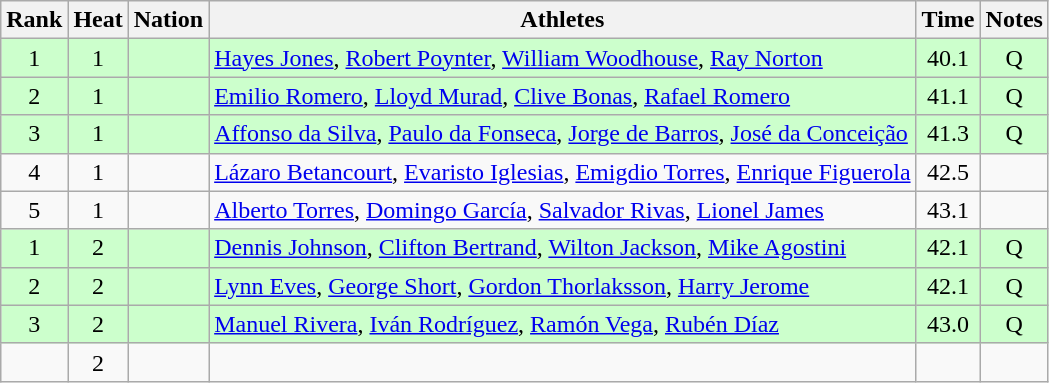<table class="wikitable sortable" style="text-align:center">
<tr>
<th>Rank</th>
<th>Heat</th>
<th>Nation</th>
<th>Athletes</th>
<th>Time</th>
<th>Notes</th>
</tr>
<tr bgcolor=ccffcc>
<td>1</td>
<td>1</td>
<td align=left></td>
<td align=left><a href='#'>Hayes Jones</a>, <a href='#'>Robert Poynter</a>, <a href='#'>William Woodhouse</a>, <a href='#'>Ray Norton</a></td>
<td>40.1</td>
<td>Q</td>
</tr>
<tr bgcolor=ccffcc>
<td>2</td>
<td>1</td>
<td align=left></td>
<td align=left><a href='#'>Emilio Romero</a>, <a href='#'>Lloyd Murad</a>, <a href='#'>Clive Bonas</a>, <a href='#'>Rafael Romero</a></td>
<td>41.1</td>
<td>Q</td>
</tr>
<tr bgcolor=ccffcc>
<td>3</td>
<td>1</td>
<td align=left></td>
<td align=left><a href='#'>Affonso da Silva</a>, <a href='#'>Paulo da Fonseca</a>, <a href='#'>Jorge de Barros</a>, <a href='#'>José da Conceição</a></td>
<td>41.3</td>
<td>Q</td>
</tr>
<tr>
<td>4</td>
<td>1</td>
<td align=left></td>
<td align=left><a href='#'>Lázaro Betancourt</a>, <a href='#'>Evaristo Iglesias</a>, <a href='#'>Emigdio Torres</a>, <a href='#'>Enrique Figuerola</a></td>
<td>42.5</td>
<td></td>
</tr>
<tr>
<td>5</td>
<td>1</td>
<td align=left></td>
<td align=left><a href='#'>Alberto Torres</a>, <a href='#'>Domingo García</a>, <a href='#'>Salvador Rivas</a>, <a href='#'>Lionel James</a></td>
<td>43.1</td>
<td></td>
</tr>
<tr bgcolor=ccffcc>
<td>1</td>
<td>2</td>
<td align=left></td>
<td align=left><a href='#'>Dennis Johnson</a>, <a href='#'>Clifton Bertrand</a>, <a href='#'>Wilton Jackson</a>, <a href='#'>Mike Agostini</a></td>
<td>42.1</td>
<td>Q</td>
</tr>
<tr bgcolor=ccffcc>
<td>2</td>
<td>2</td>
<td align=left></td>
<td align=left><a href='#'>Lynn Eves</a>, <a href='#'>George Short</a>, <a href='#'>Gordon Thorlaksson</a>, <a href='#'>Harry Jerome</a></td>
<td>42.1</td>
<td>Q</td>
</tr>
<tr bgcolor=ccffcc>
<td>3</td>
<td>2</td>
<td align=left></td>
<td align=left><a href='#'>Manuel Rivera</a>, <a href='#'>Iván Rodríguez</a>, <a href='#'>Ramón Vega</a>, <a href='#'>Rubén Díaz</a></td>
<td>43.0</td>
<td>Q</td>
</tr>
<tr>
<td></td>
<td>2</td>
<td align=left></td>
<td align=left></td>
<td></td>
<td></td>
</tr>
</table>
